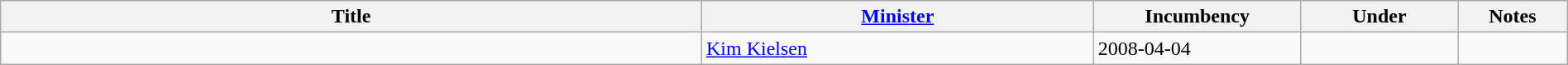<table class="wikitable" style="width:100%;">
<tr>
<th>Title</th>
<th style="width:25%;"><a href='#'>Minister</a></th>
<th style="width:160px;">Incumbency</th>
<th style="width:10%;">Under</th>
<th style="width:7%;">Notes</th>
</tr>
<tr>
<td></td>
<td><a href='#'>Kim Kielsen</a></td>
<td>2008-04-04</td>
<td></td>
<td></td>
</tr>
</table>
